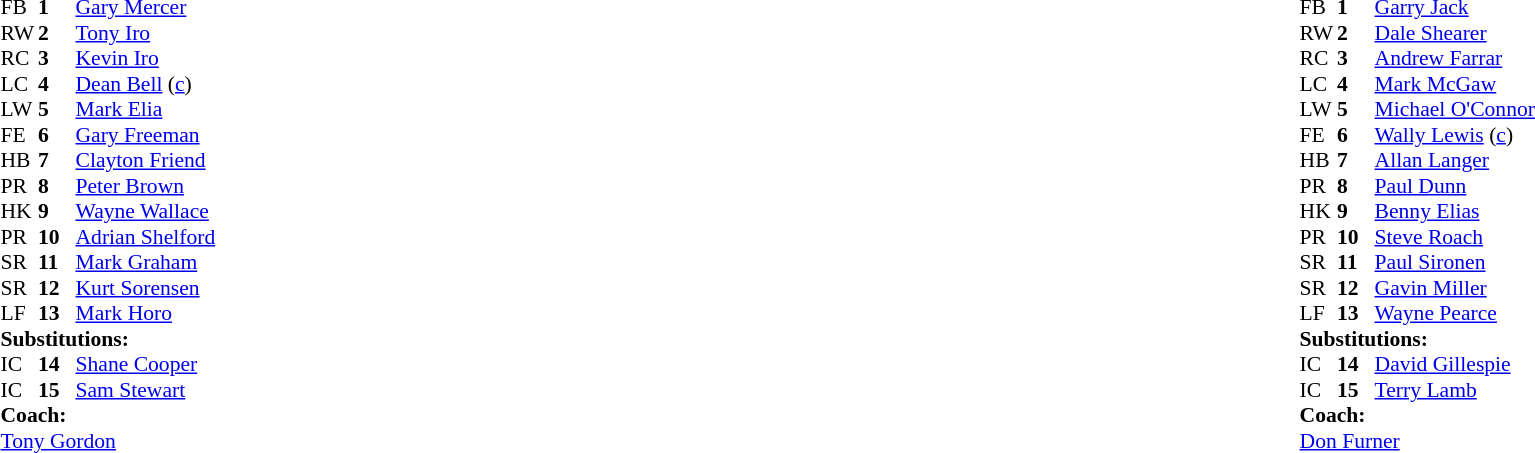<table width="100%">
<tr>
<td valign="top" width="50%"><br><table style="font-size: 90%" cellspacing="0" cellpadding="0">
<tr>
<th width="25"></th>
<th width="25"></th>
</tr>
<tr>
<td>FB</td>
<td><strong>1</strong></td>
<td> <a href='#'>Gary Mercer</a></td>
</tr>
<tr>
<td>RW</td>
<td><strong>2</strong></td>
<td> <a href='#'>Tony Iro</a></td>
</tr>
<tr>
<td>RC</td>
<td><strong>3</strong></td>
<td> <a href='#'>Kevin Iro</a></td>
</tr>
<tr>
<td>LC</td>
<td><strong>4</strong></td>
<td> <a href='#'>Dean Bell</a> (<a href='#'>c</a>)</td>
</tr>
<tr>
<td>LW</td>
<td><strong>5</strong></td>
<td> <a href='#'>Mark Elia</a></td>
</tr>
<tr>
<td>FE</td>
<td><strong>6</strong></td>
<td> <a href='#'>Gary Freeman</a></td>
</tr>
<tr>
<td>HB</td>
<td><strong>7</strong></td>
<td> <a href='#'>Clayton Friend</a></td>
</tr>
<tr>
<td>PR</td>
<td><strong>8</strong></td>
<td> <a href='#'>Peter Brown</a></td>
</tr>
<tr>
<td>HK</td>
<td><strong>9</strong></td>
<td> <a href='#'>Wayne Wallace</a></td>
</tr>
<tr>
<td>PR</td>
<td><strong>10</strong></td>
<td> <a href='#'>Adrian Shelford</a></td>
</tr>
<tr>
<td>SR</td>
<td><strong>11</strong></td>
<td> <a href='#'>Mark Graham</a></td>
</tr>
<tr>
<td>SR</td>
<td><strong>12</strong></td>
<td> <a href='#'>Kurt Sorensen</a></td>
</tr>
<tr>
<td>LF</td>
<td><strong>13</strong></td>
<td> <a href='#'>Mark Horo</a></td>
</tr>
<tr>
<td colspan=3><strong>Substitutions:</strong></td>
</tr>
<tr>
<td>IC</td>
<td><strong>14</strong></td>
<td> <a href='#'>Shane Cooper</a></td>
</tr>
<tr>
<td>IC</td>
<td><strong>15</strong></td>
<td> <a href='#'>Sam Stewart</a></td>
</tr>
<tr>
<td colspan=3><strong>Coach:</strong></td>
</tr>
<tr>
<td colspan="4"> <a href='#'>Tony Gordon</a></td>
</tr>
</table>
</td>
<td valign="top" width="50%"><br><table style="font-size: 90%" cellspacing="0" cellpadding="0" align="center">
<tr>
<th width="25"></th>
<th width="25"></th>
</tr>
<tr>
<td>FB</td>
<td><strong>1</strong></td>
<td> <a href='#'>Garry Jack</a></td>
</tr>
<tr>
<td>RW</td>
<td><strong>2</strong></td>
<td> <a href='#'>Dale Shearer</a></td>
</tr>
<tr>
<td>RC</td>
<td><strong>3</strong></td>
<td> <a href='#'>Andrew Farrar</a></td>
</tr>
<tr>
<td>LC</td>
<td><strong>4</strong></td>
<td> <a href='#'>Mark McGaw</a></td>
</tr>
<tr>
<td>LW</td>
<td><strong>5</strong></td>
<td> <a href='#'>Michael O'Connor</a></td>
</tr>
<tr>
<td>FE</td>
<td><strong>6</strong></td>
<td> <a href='#'>Wally Lewis</a> (<a href='#'>c</a>)</td>
</tr>
<tr>
<td>HB</td>
<td><strong>7</strong></td>
<td> <a href='#'>Allan Langer</a></td>
</tr>
<tr>
<td>PR</td>
<td><strong>8</strong></td>
<td> <a href='#'>Paul Dunn</a></td>
</tr>
<tr>
<td>HK</td>
<td><strong>9</strong></td>
<td> <a href='#'>Benny Elias</a></td>
</tr>
<tr>
<td>PR</td>
<td><strong>10</strong></td>
<td> <a href='#'>Steve Roach</a></td>
</tr>
<tr>
<td>SR</td>
<td><strong>11</strong></td>
<td> <a href='#'>Paul Sironen</a></td>
</tr>
<tr>
<td>SR</td>
<td><strong>12</strong></td>
<td> <a href='#'>Gavin Miller</a></td>
</tr>
<tr>
<td>LF</td>
<td><strong>13</strong></td>
<td> <a href='#'>Wayne Pearce</a></td>
</tr>
<tr>
<td colspan=3><strong>Substitutions:</strong></td>
</tr>
<tr>
<td>IC</td>
<td><strong>14</strong></td>
<td> <a href='#'>David Gillespie</a></td>
</tr>
<tr>
<td>IC</td>
<td><strong>15</strong></td>
<td> <a href='#'>Terry Lamb</a></td>
</tr>
<tr>
<td colspan=3><strong>Coach:</strong></td>
</tr>
<tr>
<td colspan="4"> <a href='#'>Don Furner</a></td>
</tr>
</table>
</td>
</tr>
</table>
